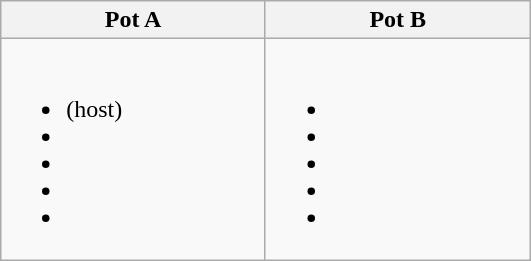<table class="wikitable">
<tr>
<th width=24%>Pot A</th>
<th width=24%>Pot B</th>
</tr>
<tr style="vertical-align:top;">
<td><br><ul><li> (host)</li><li></li><li></li><li></li><li></li></ul></td>
<td><br><ul><li></li><li></li><li></li><li></li><li></li></ul></td>
</tr>
</table>
